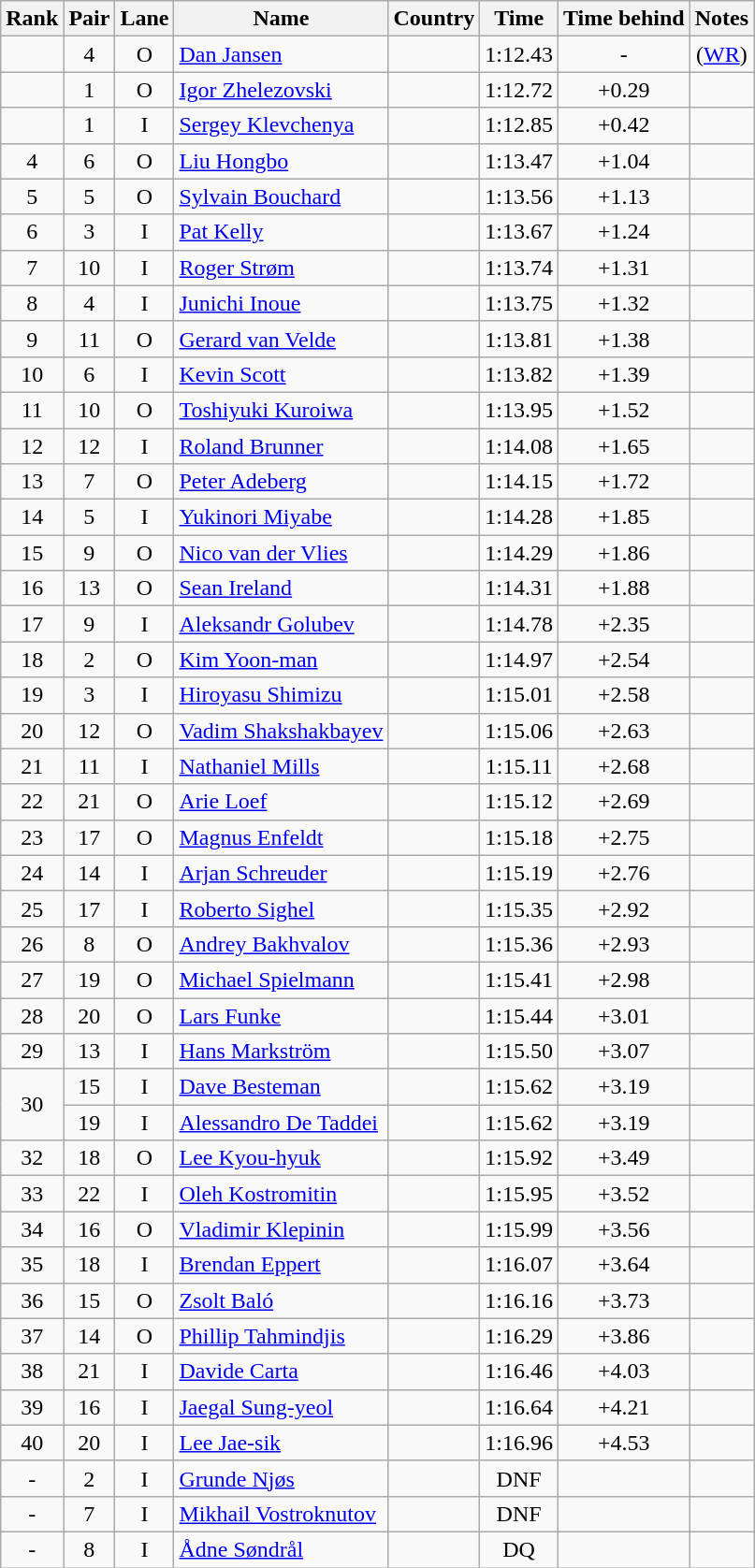<table class="wikitable sortable" style="text-align:center">
<tr>
<th>Rank</th>
<th>Pair</th>
<th>Lane</th>
<th>Name</th>
<th>Country</th>
<th>Time</th>
<th>Time behind</th>
<th>Notes</th>
</tr>
<tr>
<td></td>
<td>4</td>
<td>O</td>
<td align=left><a href='#'>Dan Jansen</a></td>
<td align=left></td>
<td>1:12.43</td>
<td>-</td>
<td>(<a href='#'>WR</a>)</td>
</tr>
<tr>
<td></td>
<td>1</td>
<td>O</td>
<td align=left><a href='#'>Igor Zhelezovski</a></td>
<td align=left></td>
<td>1:12.72</td>
<td>+0.29</td>
<td></td>
</tr>
<tr>
<td></td>
<td>1</td>
<td>I</td>
<td align=left><a href='#'>Sergey Klevchenya</a></td>
<td align=left></td>
<td>1:12.85</td>
<td>+0.42</td>
<td></td>
</tr>
<tr>
<td>4</td>
<td>6</td>
<td>O</td>
<td align=left><a href='#'>Liu Hongbo</a></td>
<td align=left></td>
<td>1:13.47</td>
<td>+1.04</td>
<td></td>
</tr>
<tr>
<td>5</td>
<td>5</td>
<td>O</td>
<td align=left><a href='#'>Sylvain Bouchard</a></td>
<td align=left></td>
<td>1:13.56</td>
<td>+1.13</td>
<td></td>
</tr>
<tr>
<td>6</td>
<td>3</td>
<td>I</td>
<td align=left><a href='#'>Pat Kelly</a></td>
<td align=left></td>
<td>1:13.67</td>
<td>+1.24</td>
<td></td>
</tr>
<tr>
<td>7</td>
<td>10</td>
<td>I</td>
<td align=left><a href='#'>Roger Strøm</a></td>
<td align=left></td>
<td>1:13.74</td>
<td>+1.31</td>
<td></td>
</tr>
<tr>
<td>8</td>
<td>4</td>
<td>I</td>
<td align=left><a href='#'>Junichi Inoue</a></td>
<td align=left></td>
<td>1:13.75</td>
<td>+1.32</td>
<td></td>
</tr>
<tr>
<td>9</td>
<td>11</td>
<td>O</td>
<td align=left><a href='#'>Gerard van Velde</a></td>
<td align=left></td>
<td>1:13.81</td>
<td>+1.38</td>
<td></td>
</tr>
<tr>
<td>10</td>
<td>6</td>
<td>I</td>
<td align=left><a href='#'>Kevin Scott</a></td>
<td align=left></td>
<td>1:13.82</td>
<td>+1.39</td>
<td></td>
</tr>
<tr>
<td>11</td>
<td>10</td>
<td>O</td>
<td align=left><a href='#'>Toshiyuki Kuroiwa</a></td>
<td align=left></td>
<td>1:13.95</td>
<td>+1.52</td>
<td></td>
</tr>
<tr>
<td>12</td>
<td>12</td>
<td>I</td>
<td align=left><a href='#'>Roland Brunner</a></td>
<td align=left></td>
<td>1:14.08</td>
<td>+1.65</td>
<td></td>
</tr>
<tr>
<td>13</td>
<td>7</td>
<td>O</td>
<td align=left><a href='#'>Peter Adeberg</a></td>
<td align=left></td>
<td>1:14.15</td>
<td>+1.72</td>
<td></td>
</tr>
<tr>
<td>14</td>
<td>5</td>
<td>I</td>
<td align=left><a href='#'>Yukinori Miyabe</a></td>
<td align=left></td>
<td>1:14.28</td>
<td>+1.85</td>
<td></td>
</tr>
<tr>
<td>15</td>
<td>9</td>
<td>O</td>
<td align=left><a href='#'>Nico van der Vlies</a></td>
<td align=left></td>
<td>1:14.29</td>
<td>+1.86</td>
<td></td>
</tr>
<tr>
<td>16</td>
<td>13</td>
<td>O</td>
<td align=left><a href='#'>Sean Ireland</a></td>
<td align=left></td>
<td>1:14.31</td>
<td>+1.88</td>
<td></td>
</tr>
<tr>
<td>17</td>
<td>9</td>
<td>I</td>
<td align=left><a href='#'>Aleksandr Golubev</a></td>
<td align=left></td>
<td>1:14.78</td>
<td>+2.35</td>
<td></td>
</tr>
<tr>
<td>18</td>
<td>2</td>
<td>O</td>
<td align=left><a href='#'>Kim Yoon-man</a></td>
<td align=left></td>
<td>1:14.97</td>
<td>+2.54</td>
<td></td>
</tr>
<tr>
<td>19</td>
<td>3</td>
<td>I</td>
<td align=left><a href='#'>Hiroyasu Shimizu</a></td>
<td align=left></td>
<td>1:15.01</td>
<td>+2.58</td>
<td></td>
</tr>
<tr>
<td>20</td>
<td>12</td>
<td>O</td>
<td align=left><a href='#'>Vadim Shakshakbayev</a></td>
<td align=left></td>
<td>1:15.06</td>
<td>+2.63</td>
<td></td>
</tr>
<tr>
<td>21</td>
<td>11</td>
<td>I</td>
<td align=left><a href='#'>Nathaniel Mills</a></td>
<td align=left></td>
<td>1:15.11</td>
<td>+2.68</td>
<td></td>
</tr>
<tr>
<td>22</td>
<td>21</td>
<td>O</td>
<td align=left><a href='#'>Arie Loef</a></td>
<td align=left></td>
<td>1:15.12</td>
<td>+2.69</td>
<td></td>
</tr>
<tr>
<td>23</td>
<td>17</td>
<td>O</td>
<td align=left><a href='#'>Magnus Enfeldt</a></td>
<td align=left></td>
<td>1:15.18</td>
<td>+2.75</td>
<td></td>
</tr>
<tr>
<td>24</td>
<td>14</td>
<td>I</td>
<td align=left><a href='#'>Arjan Schreuder</a></td>
<td align=left></td>
<td>1:15.19</td>
<td>+2.76</td>
<td></td>
</tr>
<tr>
<td>25</td>
<td>17</td>
<td>I</td>
<td align=left><a href='#'>Roberto Sighel</a></td>
<td align=left></td>
<td>1:15.35</td>
<td>+2.92</td>
<td></td>
</tr>
<tr>
<td>26</td>
<td>8</td>
<td>O</td>
<td align=left><a href='#'>Andrey Bakhvalov</a></td>
<td align=left></td>
<td>1:15.36</td>
<td>+2.93</td>
<td></td>
</tr>
<tr>
<td>27</td>
<td>19</td>
<td>O</td>
<td align=left><a href='#'>Michael Spielmann</a></td>
<td align=left></td>
<td>1:15.41</td>
<td>+2.98</td>
<td></td>
</tr>
<tr>
<td>28</td>
<td>20</td>
<td>O</td>
<td align=left><a href='#'>Lars Funke</a></td>
<td align=left></td>
<td>1:15.44</td>
<td>+3.01</td>
<td></td>
</tr>
<tr>
<td>29</td>
<td>13</td>
<td>I</td>
<td align=left><a href='#'>Hans Markström</a></td>
<td align=left></td>
<td>1:15.50</td>
<td>+3.07</td>
<td></td>
</tr>
<tr>
<td rowspan=2>30</td>
<td>15</td>
<td>I</td>
<td align=left><a href='#'>Dave Besteman</a></td>
<td align=left></td>
<td>1:15.62</td>
<td>+3.19</td>
<td></td>
</tr>
<tr>
<td>19</td>
<td>I</td>
<td align=left><a href='#'>Alessandro De Taddei</a></td>
<td align=left></td>
<td>1:15.62</td>
<td>+3.19</td>
<td></td>
</tr>
<tr>
<td>32</td>
<td>18</td>
<td>O</td>
<td align=left><a href='#'>Lee Kyou-hyuk</a></td>
<td align=left></td>
<td>1:15.92</td>
<td>+3.49</td>
<td></td>
</tr>
<tr>
<td>33</td>
<td>22</td>
<td>I</td>
<td align=left><a href='#'>Oleh Kostromitin</a></td>
<td align=left></td>
<td>1:15.95</td>
<td>+3.52</td>
<td></td>
</tr>
<tr>
<td>34</td>
<td>16</td>
<td>O</td>
<td align=left><a href='#'>Vladimir Klepinin</a></td>
<td align=left></td>
<td>1:15.99</td>
<td>+3.56</td>
<td></td>
</tr>
<tr>
<td>35</td>
<td>18</td>
<td>I</td>
<td align=left><a href='#'>Brendan Eppert</a></td>
<td align=left></td>
<td>1:16.07</td>
<td>+3.64</td>
<td></td>
</tr>
<tr>
<td>36</td>
<td>15</td>
<td>O</td>
<td align=left><a href='#'>Zsolt Baló</a></td>
<td align=left></td>
<td>1:16.16</td>
<td>+3.73</td>
<td></td>
</tr>
<tr>
<td>37</td>
<td>14</td>
<td>O</td>
<td align=left><a href='#'>Phillip Tahmindjis</a></td>
<td align=left></td>
<td>1:16.29</td>
<td>+3.86</td>
<td></td>
</tr>
<tr>
<td>38</td>
<td>21</td>
<td>I</td>
<td align=left><a href='#'>Davide Carta</a></td>
<td align=left></td>
<td>1:16.46</td>
<td>+4.03</td>
<td></td>
</tr>
<tr>
<td>39</td>
<td>16</td>
<td>I</td>
<td align=left><a href='#'>Jaegal Sung-yeol</a></td>
<td align=left></td>
<td>1:16.64</td>
<td>+4.21</td>
<td></td>
</tr>
<tr>
<td>40</td>
<td>20</td>
<td>I</td>
<td align=left><a href='#'>Lee Jae-sik</a></td>
<td align=left></td>
<td>1:16.96</td>
<td>+4.53</td>
<td></td>
</tr>
<tr>
<td>-</td>
<td>2</td>
<td>I</td>
<td align=left><a href='#'>Grunde Njøs</a></td>
<td align=left></td>
<td>DNF</td>
<td></td>
<td></td>
</tr>
<tr>
<td>-</td>
<td>7</td>
<td>I</td>
<td align=left><a href='#'>Mikhail Vostroknutov</a></td>
<td align=left></td>
<td>DNF</td>
<td></td>
<td></td>
</tr>
<tr>
<td>-</td>
<td>8</td>
<td>I</td>
<td align=left><a href='#'>Ådne Søndrål</a></td>
<td align=left></td>
<td>DQ</td>
<td></td>
<td></td>
</tr>
</table>
